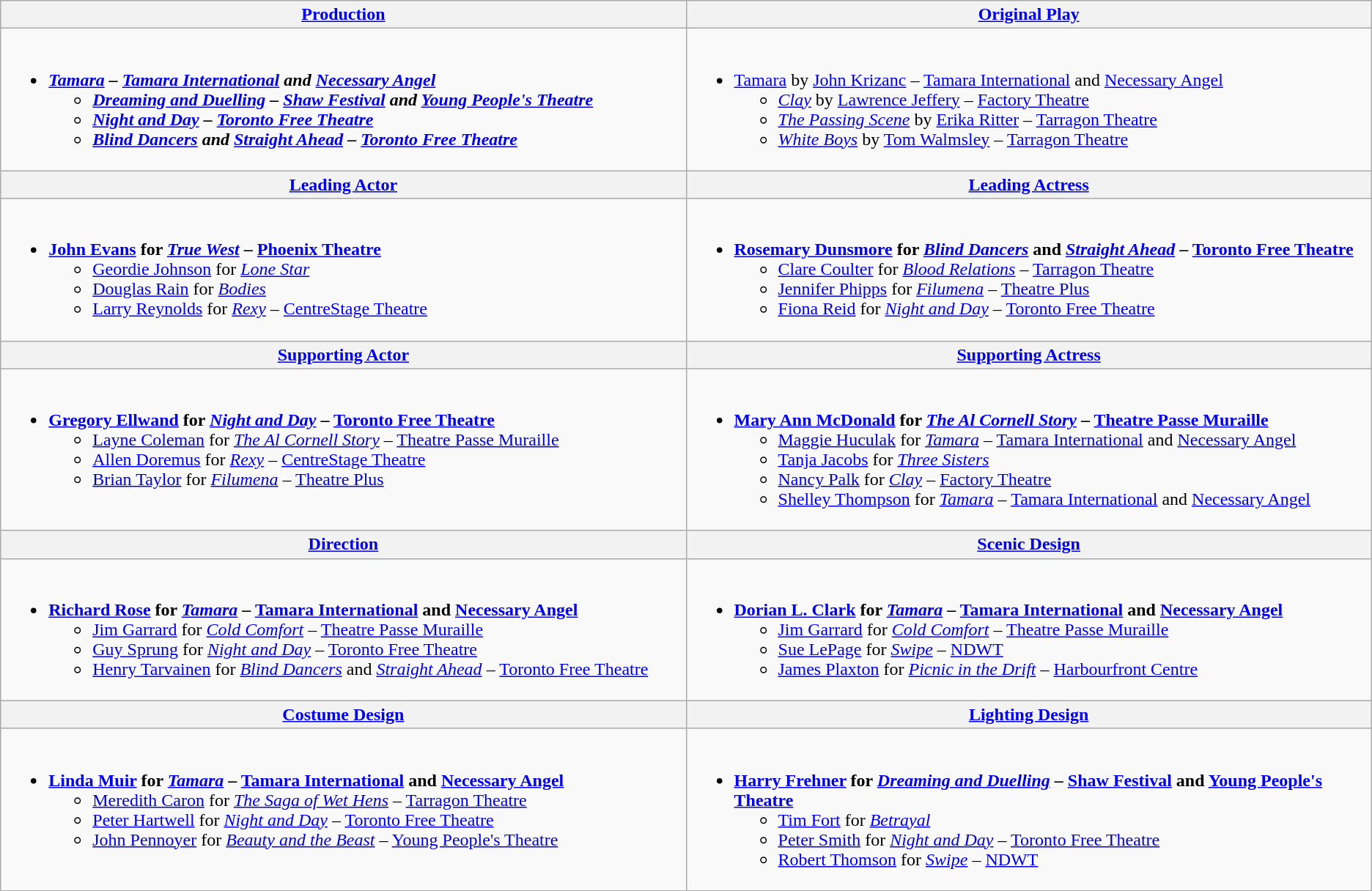<table class=wikitable style="width="100%">
<tr>
<th width="50%"><a href='#'>Production</a></th>
<th width="50%"><a href='#'>Original Play</a></th>
</tr>
<tr>
<td valign="top"><br><ul><li><strong><em><a href='#'>Tamara</a><em> – <a href='#'>Tamara International</a> and <a href='#'>Necessary Angel</a><strong><ul><li></em><a href='#'>Dreaming and Duelling</a><em> – <a href='#'>Shaw Festival</a> and <a href='#'>Young People's Theatre</a></li><li></em><a href='#'>Night and Day</a><em> – <a href='#'>Toronto Free Theatre</a></li><li></em><a href='#'>Blind Dancers</a><em> and </em><a href='#'>Straight Ahead</a><em> – <a href='#'>Toronto Free Theatre</a></li></ul></li></ul></td>
<td valign="top"><br><ul><li></em></strong><a href='#'>Tamara</a></em> by <a href='#'>John Krizanc</a> – <a href='#'>Tamara International</a> and <a href='#'>Necessary Angel</a></strong><ul><li><em><a href='#'>Clay</a></em> by <a href='#'>Lawrence Jeffery</a> – <a href='#'>Factory Theatre</a></li><li><em><a href='#'>The Passing Scene</a></em> by <a href='#'>Erika Ritter</a> – <a href='#'>Tarragon Theatre</a></li><li><em><a href='#'>White Boys</a></em> by <a href='#'>Tom Walmsley</a> – <a href='#'>Tarragon Theatre</a></li></ul></li></ul></td>
</tr>
<tr>
<th width="50%"><a href='#'>Leading Actor</a></th>
<th width="50%"><a href='#'>Leading Actress</a></th>
</tr>
<tr>
<td valign="top"><br><ul><li><strong><a href='#'>John Evans</a> for <em><a href='#'>True West</a></em> – <a href='#'>Phoenix Theatre</a></strong><ul><li><a href='#'>Geordie Johnson</a> for <em><a href='#'>Lone Star</a></em></li><li><a href='#'>Douglas Rain</a> for <em><a href='#'>Bodies</a></em></li><li><a href='#'>Larry Reynolds</a> for <em><a href='#'>Rexy</a></em> – <a href='#'>CentreStage Theatre</a></li></ul></li></ul></td>
<td valign="top"><br><ul><li><strong><a href='#'>Rosemary Dunsmore</a> for <em><a href='#'>Blind Dancers</a></em> and <em><a href='#'>Straight Ahead</a></em> – <a href='#'>Toronto Free Theatre</a></strong><ul><li><a href='#'>Clare Coulter</a> for <em><a href='#'>Blood Relations</a></em> – <a href='#'>Tarragon Theatre</a></li><li><a href='#'>Jennifer Phipps</a> for <em><a href='#'>Filumena</a></em> – <a href='#'>Theatre Plus</a></li><li><a href='#'>Fiona Reid</a> for <em><a href='#'>Night and Day</a></em> – <a href='#'>Toronto Free Theatre</a></li></ul></li></ul></td>
</tr>
<tr>
<th width="50%"><a href='#'>Supporting Actor</a></th>
<th width="50%"><a href='#'>Supporting Actress</a></th>
</tr>
<tr>
<td valign="top"><br><ul><li><strong><a href='#'>Gregory Ellwand</a> for <em><a href='#'>Night and Day</a></em> – <a href='#'>Toronto Free Theatre</a></strong><ul><li><a href='#'>Layne Coleman</a> for <em><a href='#'>The Al Cornell Story</a></em> – <a href='#'>Theatre Passe Muraille</a></li><li><a href='#'>Allen Doremus</a> for <em><a href='#'>Rexy</a></em> – <a href='#'>CentreStage Theatre</a></li><li><a href='#'>Brian Taylor</a> for <em><a href='#'>Filumena</a></em> – <a href='#'>Theatre Plus</a></li></ul></li></ul></td>
<td valign="top"><br><ul><li><strong><a href='#'>Mary Ann McDonald</a> for <em><a href='#'>The Al Cornell Story</a></em> – <a href='#'>Theatre Passe Muraille</a></strong><ul><li><a href='#'>Maggie Huculak</a> for <em><a href='#'>Tamara</a></em> – <a href='#'>Tamara International</a> and <a href='#'>Necessary Angel</a></li><li><a href='#'>Tanja Jacobs</a> for <em><a href='#'>Three Sisters</a></em></li><li><a href='#'>Nancy Palk</a> for <em><a href='#'>Clay</a></em> – <a href='#'>Factory Theatre</a></li><li><a href='#'>Shelley Thompson</a> for <em><a href='#'>Tamara</a></em> – <a href='#'>Tamara International</a> and <a href='#'>Necessary Angel</a></li></ul></li></ul></td>
</tr>
<tr>
<th width="50%"><a href='#'>Direction</a></th>
<th width="50%"><a href='#'>Scenic Design</a></th>
</tr>
<tr>
<td valign="top"><br><ul><li><strong><a href='#'>Richard Rose</a> for <em><a href='#'>Tamara</a></em> – <a href='#'>Tamara International</a> and <a href='#'>Necessary Angel</a></strong><ul><li><a href='#'>Jim Garrard</a> for <em><a href='#'>Cold Comfort</a></em> – <a href='#'>Theatre Passe Muraille</a></li><li><a href='#'>Guy Sprung</a> for <em><a href='#'>Night and Day</a></em> – <a href='#'>Toronto Free Theatre</a></li><li><a href='#'>Henry Tarvainen</a> for <em><a href='#'>Blind Dancers</a></em> and <em><a href='#'>Straight Ahead</a></em> – <a href='#'>Toronto Free Theatre</a></li></ul></li></ul></td>
<td valign="top"><br><ul><li><strong><a href='#'>Dorian L. Clark</a> for <em><a href='#'>Tamara</a></em> – <a href='#'>Tamara International</a> and <a href='#'>Necessary Angel</a></strong><ul><li><a href='#'>Jim Garrard</a> for <em><a href='#'>Cold Comfort</a></em> – <a href='#'>Theatre Passe Muraille</a></li><li><a href='#'>Sue LePage</a> for <em><a href='#'>Swipe</a></em> – <a href='#'>NDWT</a></li><li><a href='#'>James Plaxton</a> for <em><a href='#'>Picnic in the Drift</a></em> – <a href='#'>Harbourfront Centre</a></li></ul></li></ul></td>
</tr>
<tr>
<th width="50%"><a href='#'>Costume Design</a></th>
<th width="50%"><a href='#'>Lighting Design</a></th>
</tr>
<tr>
<td valign="top"><br><ul><li><strong><a href='#'>Linda Muir</a> for <em><a href='#'>Tamara</a></em> – <a href='#'>Tamara International</a> and <a href='#'>Necessary Angel</a></strong><ul><li><a href='#'>Meredith Caron</a> for <em><a href='#'>The Saga of Wet Hens</a></em> – <a href='#'>Tarragon Theatre</a></li><li><a href='#'>Peter Hartwell</a> for <em><a href='#'>Night and Day</a></em> – <a href='#'>Toronto Free Theatre</a></li><li><a href='#'>John Pennoyer</a> for <em><a href='#'>Beauty and the Beast</a></em> – <a href='#'>Young People's Theatre</a></li></ul></li></ul></td>
<td valign="top"><br><ul><li><strong><a href='#'>Harry Frehner</a> for <em><a href='#'>Dreaming and Duelling</a></em> – <a href='#'>Shaw Festival</a> and <a href='#'>Young People's Theatre</a></strong><ul><li><a href='#'>Tim Fort</a> for <em><a href='#'>Betrayal</a></em></li><li><a href='#'>Peter Smith</a> for <em><a href='#'>Night and Day</a></em> – <a href='#'>Toronto Free Theatre</a></li><li><a href='#'>Robert Thomson</a> for <em><a href='#'>Swipe</a></em> – <a href='#'>NDWT</a></li></ul></li></ul></td>
</tr>
</table>
